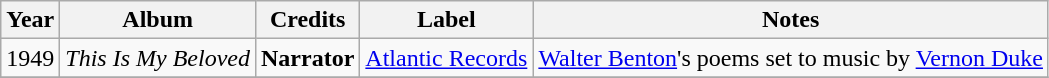<table class="wikitable">
<tr>
<th>Year</th>
<th>Album</th>
<th>Credits</th>
<th>Label</th>
<th>Notes</th>
</tr>
<tr>
<td>1949</td>
<td><em>This Is My Beloved</em></td>
<td><strong>Narrator</strong></td>
<td><a href='#'>Atlantic Records</a></td>
<td><a href='#'>Walter Benton</a>'s poems set to music by <a href='#'>Vernon Duke</a></td>
</tr>
<tr>
</tr>
</table>
